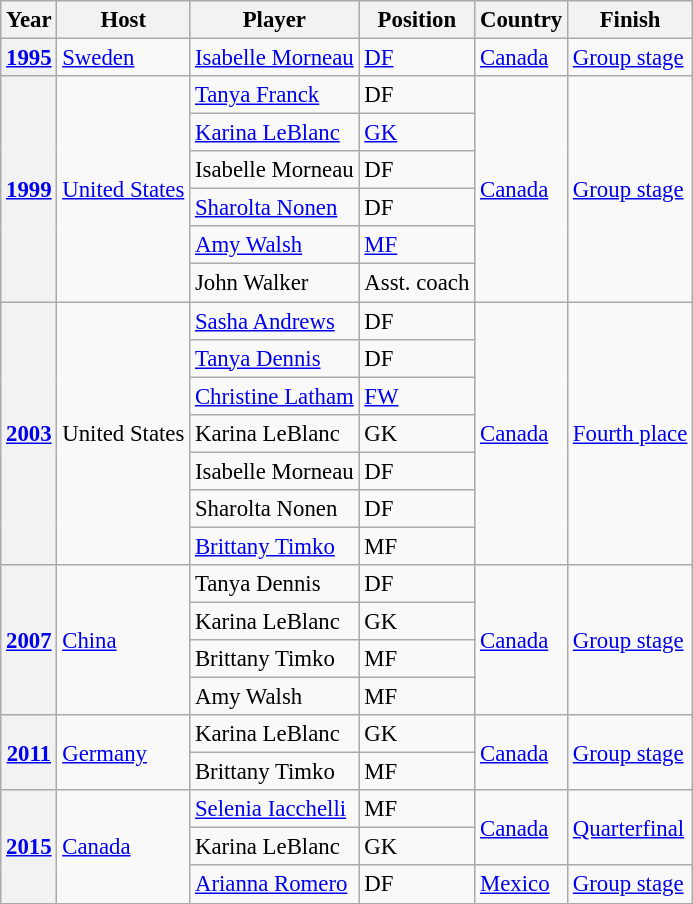<table class=wikitable style="font-size: 95%">
<tr>
<th>Year</th>
<th>Host</th>
<th>Player</th>
<th>Position</th>
<th>Country</th>
<th>Finish</th>
</tr>
<tr>
<th><a href='#'>1995</a></th>
<td> <a href='#'>Sweden</a></td>
<td><a href='#'>Isabelle Morneau</a></td>
<td><a href='#'>DF</a></td>
<td> <a href='#'>Canada</a></td>
<td><a href='#'>Group stage</a></td>
</tr>
<tr>
<th rowspan=6><a href='#'>1999</a></th>
<td rowspan=6> <a href='#'>United States</a></td>
<td><a href='#'>Tanya Franck</a></td>
<td>DF</td>
<td rowspan=6> <a href='#'>Canada</a></td>
<td rowspan=6><a href='#'>Group stage</a></td>
</tr>
<tr>
<td><a href='#'>Karina LeBlanc</a></td>
<td><a href='#'>GK</a></td>
</tr>
<tr>
<td>Isabelle Morneau</td>
<td>DF</td>
</tr>
<tr>
<td><a href='#'>Sharolta Nonen</a></td>
<td>DF</td>
</tr>
<tr>
<td><a href='#'>Amy Walsh</a></td>
<td><a href='#'>MF</a></td>
</tr>
<tr>
<td>John Walker</td>
<td>Asst. coach</td>
</tr>
<tr>
<th rowspan=7><a href='#'>2003</a></th>
<td rowspan=7> United States</td>
<td><a href='#'>Sasha Andrews</a></td>
<td>DF</td>
<td rowspan=7> <a href='#'>Canada</a></td>
<td rowspan=7><a href='#'>Fourth place</a></td>
</tr>
<tr>
<td><a href='#'>Tanya Dennis</a></td>
<td>DF</td>
</tr>
<tr>
<td><a href='#'>Christine Latham</a></td>
<td><a href='#'>FW</a></td>
</tr>
<tr>
<td>Karina LeBlanc</td>
<td>GK</td>
</tr>
<tr>
<td>Isabelle Morneau</td>
<td>DF</td>
</tr>
<tr>
<td>Sharolta Nonen</td>
<td>DF</td>
</tr>
<tr>
<td><a href='#'>Brittany Timko</a></td>
<td>MF</td>
</tr>
<tr>
<th rowspan=4><a href='#'>2007</a></th>
<td rowspan=4> <a href='#'>China</a></td>
<td>Tanya Dennis</td>
<td>DF</td>
<td rowspan=4> <a href='#'>Canada</a></td>
<td rowspan=4><a href='#'>Group stage</a></td>
</tr>
<tr>
<td>Karina LeBlanc</td>
<td>GK</td>
</tr>
<tr>
<td>Brittany Timko</td>
<td>MF</td>
</tr>
<tr>
<td>Amy Walsh</td>
<td>MF</td>
</tr>
<tr>
<th rowspan=2><a href='#'>2011</a></th>
<td rowspan=2> <a href='#'>Germany</a></td>
<td>Karina LeBlanc</td>
<td>GK</td>
<td rowspan=2> <a href='#'>Canada</a></td>
<td rowspan=2><a href='#'>Group stage</a></td>
</tr>
<tr>
<td>Brittany Timko</td>
<td>MF</td>
</tr>
<tr>
<th rowspan=3><a href='#'>2015</a></th>
<td rowspan=3> <a href='#'>Canada</a></td>
<td><a href='#'>Selenia Iacchelli</a></td>
<td>MF</td>
<td rowspan=2> <a href='#'>Canada</a></td>
<td rowspan=2><a href='#'>Quarterfinal</a></td>
</tr>
<tr>
<td>Karina LeBlanc</td>
<td>GK</td>
</tr>
<tr>
<td><a href='#'>Arianna Romero</a></td>
<td>DF</td>
<td> <a href='#'>Mexico</a></td>
<td><a href='#'>Group stage</a></td>
</tr>
</table>
